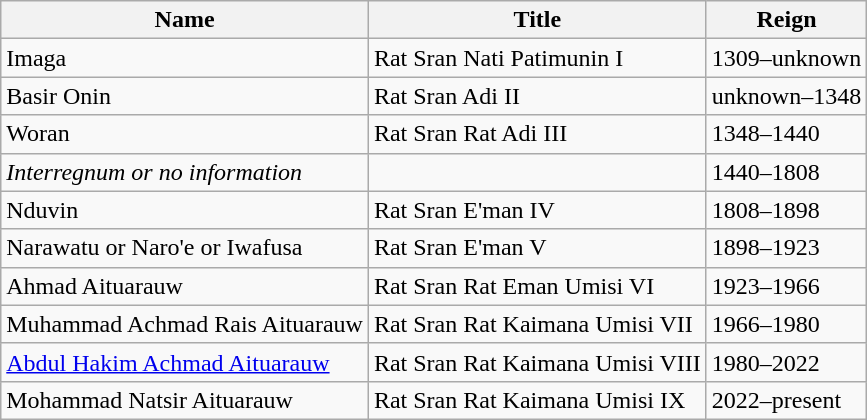<table class="wikitable">
<tr>
<th>Name</th>
<th>Title</th>
<th>Reign</th>
</tr>
<tr>
<td>Imaga</td>
<td>Rat Sran Nati Patimunin I</td>
<td>1309–unknown</td>
</tr>
<tr>
<td>Basir Onin</td>
<td>Rat Sran Adi II</td>
<td>unknown–1348</td>
</tr>
<tr>
<td>Woran</td>
<td>Rat Sran Rat Adi III</td>
<td>1348–1440</td>
</tr>
<tr>
<td><em>Interregnum or no information</em></td>
<td></td>
<td>1440–1808</td>
</tr>
<tr>
<td>Nduvin</td>
<td>Rat Sran E'man IV</td>
<td>1808–1898</td>
</tr>
<tr>
<td>Narawatu or Naro'e or Iwafusa</td>
<td>Rat Sran E'man V</td>
<td>1898–1923</td>
</tr>
<tr>
<td>Ahmad Aituarauw</td>
<td>Rat Sran Rat Eman Umisi  VI</td>
<td>1923–1966</td>
</tr>
<tr>
<td>Muhammad Achmad Rais Aituarauw</td>
<td>Rat Sran Rat Kaimana Umisi VII</td>
<td>1966–1980</td>
</tr>
<tr>
<td><a href='#'>Abdul Hakim Achmad Aituarauw</a></td>
<td>Rat Sran Rat Kaimana Umisi VIII</td>
<td>1980–2022</td>
</tr>
<tr>
<td>Mohammad Natsir Aituarauw</td>
<td>Rat Sran Rat Kaimana Umisi IX</td>
<td>2022–present</td>
</tr>
</table>
